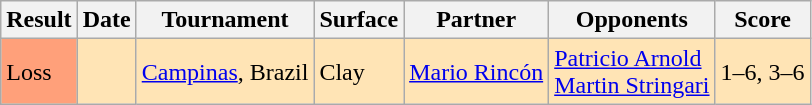<table class="sortable wikitable">
<tr>
<th>Result</th>
<th>Date</th>
<th>Tournament</th>
<th>Surface</th>
<th>Partner</th>
<th>Opponents</th>
<th class="unsortable">Score</th>
</tr>
<tr style="background:moccasin;">
<td bgcolor=FFA07A>Loss</td>
<td></td>
<td><a href='#'>Campinas</a>, Brazil</td>
<td>Clay</td>
<td> <a href='#'>Mario Rincón</a></td>
<td> <a href='#'>Patricio Arnold</a><br> <a href='#'>Martin Stringari</a></td>
<td>1–6, 3–6</td>
</tr>
</table>
